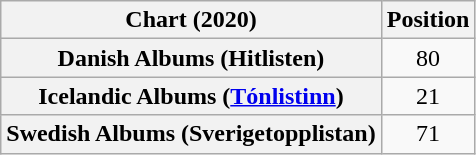<table class="wikitable sortable plainrowheaders" style="text-align:center">
<tr>
<th scope="col">Chart (2020)</th>
<th scope="col">Position</th>
</tr>
<tr>
<th scope="row">Danish Albums (Hitlisten)</th>
<td>80</td>
</tr>
<tr>
<th scope="row">Icelandic Albums (<a href='#'>Tónlistinn</a>)</th>
<td>21</td>
</tr>
<tr>
<th scope="row">Swedish Albums (Sverigetopplistan)</th>
<td>71</td>
</tr>
</table>
